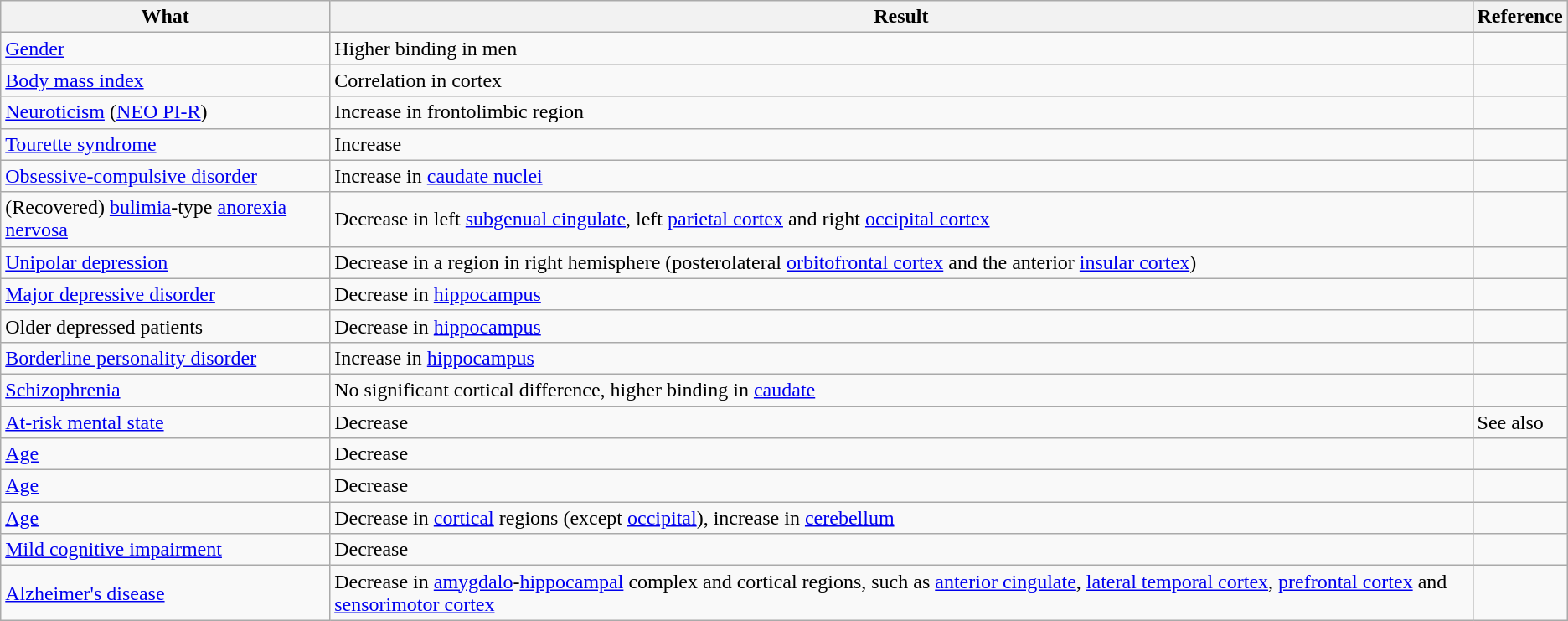<table class="wikitable">
<tr>
<th>What</th>
<th>Result</th>
<th>Reference</th>
</tr>
<tr>
<td><a href='#'>Gender</a></td>
<td>Higher binding in men</td>
<td></td>
</tr>
<tr>
<td><a href='#'>Body mass index</a></td>
<td>Correlation in cortex</td>
<td></td>
</tr>
<tr>
<td><a href='#'>Neuroticism</a> (<a href='#'>NEO PI-R</a>)</td>
<td>Increase in frontolimbic region</td>
<td></td>
</tr>
<tr>
<td><a href='#'>Tourette syndrome</a></td>
<td>Increase</td>
<td></td>
</tr>
<tr>
<td><a href='#'>Obsessive-compulsive disorder</a></td>
<td>Increase in <a href='#'>caudate nuclei</a></td>
<td></td>
</tr>
<tr>
<td>(Recovered) <a href='#'>bulimia</a>-type <a href='#'>anorexia nervosa</a></td>
<td>Decrease in left <a href='#'>subgenual cingulate</a>, left <a href='#'>parietal cortex</a> and right <a href='#'>occipital cortex</a></td>
<td></td>
</tr>
<tr>
<td><a href='#'>Unipolar depression</a></td>
<td>Decrease in a region in right hemisphere (posterolateral <a href='#'>orbitofrontal cortex</a> and the anterior <a href='#'>insular cortex</a>)</td>
<td></td>
</tr>
<tr>
<td><a href='#'>Major depressive disorder</a></td>
<td>Decrease in <a href='#'>hippocampus</a></td>
<td></td>
</tr>
<tr>
<td>Older depressed patients</td>
<td>Decrease in <a href='#'>hippocampus</a></td>
<td></td>
</tr>
<tr>
<td><a href='#'>Borderline personality disorder</a></td>
<td>Increase in <a href='#'>hippocampus</a></td>
<td></td>
</tr>
<tr>
<td><a href='#'>Schizophrenia</a></td>
<td>No significant cortical difference, higher binding in <a href='#'>caudate</a></td>
<td></td>
</tr>
<tr>
<td><a href='#'>At-risk mental state</a></td>
<td>Decrease</td>
<td> See also </td>
</tr>
<tr>
<td><a href='#'>Age</a></td>
<td>Decrease</td>
<td></td>
</tr>
<tr>
<td><a href='#'>Age</a></td>
<td>Decrease</td>
<td></td>
</tr>
<tr>
<td><a href='#'>Age</a></td>
<td>Decrease in <a href='#'>cortical</a> regions (except <a href='#'>occipital</a>), increase in <a href='#'>cerebellum</a></td>
<td></td>
</tr>
<tr>
<td><a href='#'>Mild cognitive impairment</a></td>
<td>Decrease</td>
<td></td>
</tr>
<tr>
<td><a href='#'>Alzheimer's disease</a></td>
<td>Decrease in <a href='#'>amygdalo</a>-<a href='#'>hippocampal</a> complex and cortical regions, such as <a href='#'>anterior cingulate</a>, <a href='#'>lateral temporal cortex</a>, <a href='#'>prefrontal cortex</a> and <a href='#'>sensorimotor cortex</a></td>
<td></td>
</tr>
</table>
